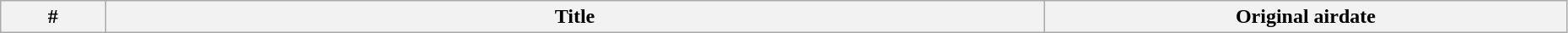<table class="wikitable plainrowheaders" style="width:98%;">
<tr>
<th width="5%">#</th>
<th width="45%">Title</th>
<th width="25%">Original airdate<br>


</th>
</tr>
</table>
